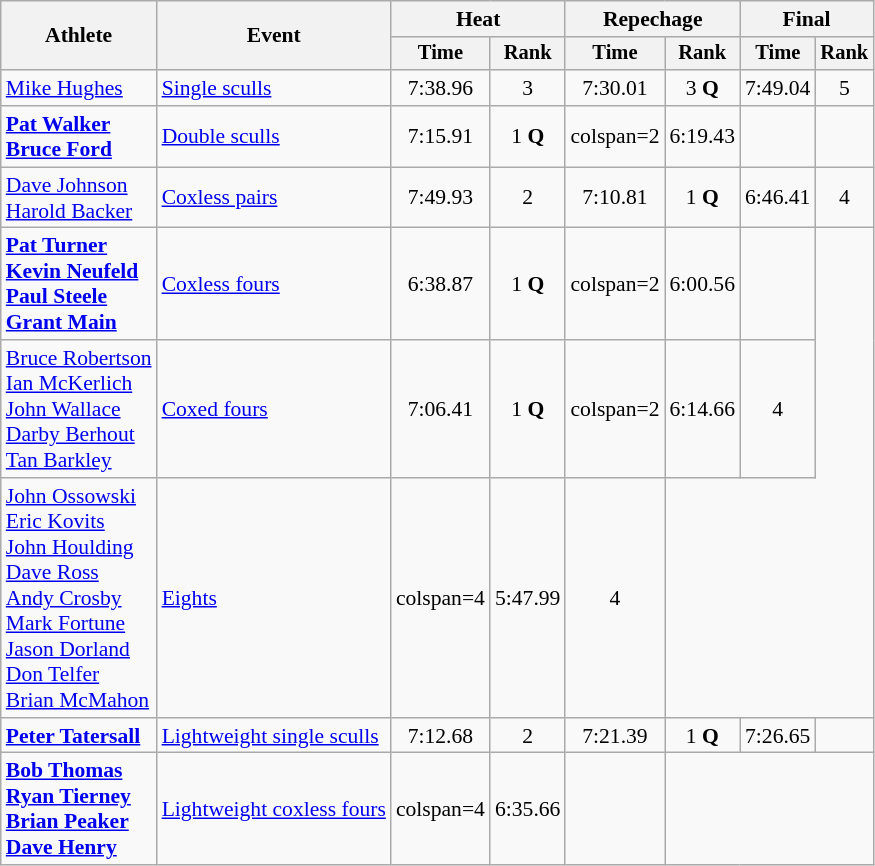<table class="wikitable" style="font-size:90%">
<tr>
<th rowspan="2">Athlete</th>
<th rowspan="2">Event</th>
<th colspan="2">Heat</th>
<th colspan="2">Repechage</th>
<th colspan="2">Final</th>
</tr>
<tr style="font-size:95%">
<th>Time</th>
<th>Rank</th>
<th>Time</th>
<th>Rank</th>
<th>Time</th>
<th>Rank</th>
</tr>
<tr align=center>
<td align=left><a href='#'>Mike Hughes</a></td>
<td align=left><a href='#'>Single sculls</a></td>
<td>7:38.96</td>
<td>3</td>
<td>7:30.01</td>
<td>3 <strong>Q</strong></td>
<td>7:49.04</td>
<td>5</td>
</tr>
<tr align=center>
<td align=left><strong><a href='#'>Pat Walker</a></strong><br><strong><a href='#'>Bruce Ford</a></strong></td>
<td align=left><a href='#'>Double sculls</a></td>
<td>7:15.91</td>
<td>1 <strong>Q</strong></td>
<td>colspan=2 </td>
<td>6:19.43</td>
<td></td>
</tr>
<tr align=center>
<td align=left><a href='#'>Dave Johnson</a><br><a href='#'>Harold Backer</a></td>
<td align=left><a href='#'>Coxless pairs</a></td>
<td>7:49.93</td>
<td>2</td>
<td>7:10.81</td>
<td>1 <strong>Q</strong></td>
<td>6:46.41</td>
<td>4</td>
</tr>
<tr align=center>
<td align=left><strong><a href='#'>Pat Turner</a></strong><br><strong><a href='#'>Kevin Neufeld</a></strong><br><strong><a href='#'>Paul Steele</a></strong><br><strong><a href='#'>Grant Main</a></strong></td>
<td align=left><a href='#'>Coxless fours</a></td>
<td>6:38.87</td>
<td>1 <strong>Q</strong></td>
<td>colspan=2 </td>
<td>6:00.56</td>
<td></td>
</tr>
<tr align=center>
<td align=left><a href='#'>Bruce Robertson</a><br><a href='#'>Ian McKerlich</a><br><a href='#'>John Wallace</a><br><a href='#'>Darby Berhout</a><br><a href='#'>Tan Barkley</a></td>
<td align=left><a href='#'>Coxed fours</a></td>
<td>7:06.41</td>
<td>1 <strong>Q</strong></td>
<td>colspan=2 </td>
<td>6:14.66</td>
<td>4</td>
</tr>
<tr align=center>
<td align=left><a href='#'>John Ossowski</a><br><a href='#'>Eric Kovits</a><br><a href='#'>John Houlding</a><br><a href='#'>Dave Ross</a><br><a href='#'>Andy Crosby</a><br><a href='#'>Mark Fortune</a><br><a href='#'>Jason Dorland</a><br><a href='#'>Don Telfer</a><br><a href='#'>Brian McMahon</a></td>
<td align=left><a href='#'>Eights</a></td>
<td>colspan=4 </td>
<td>5:47.99</td>
<td>4</td>
</tr>
<tr align=center>
<td align=left><strong><a href='#'>Peter Tatersall</a></strong></td>
<td align=left><a href='#'>Lightweight single sculls</a></td>
<td>7:12.68</td>
<td>2</td>
<td>7:21.39</td>
<td>1 <strong>Q</strong></td>
<td>7:26.65</td>
<td></td>
</tr>
<tr align=center>
<td align=left><strong><a href='#'>Bob Thomas</a></strong><br><strong><a href='#'>Ryan Tierney</a></strong><br><strong><a href='#'>Brian Peaker</a></strong><br><strong><a href='#'>Dave Henry</a></strong></td>
<td align=left><a href='#'>Lightweight coxless fours</a></td>
<td>colspan=4 </td>
<td>6:35.66</td>
<td></td>
</tr>
</table>
